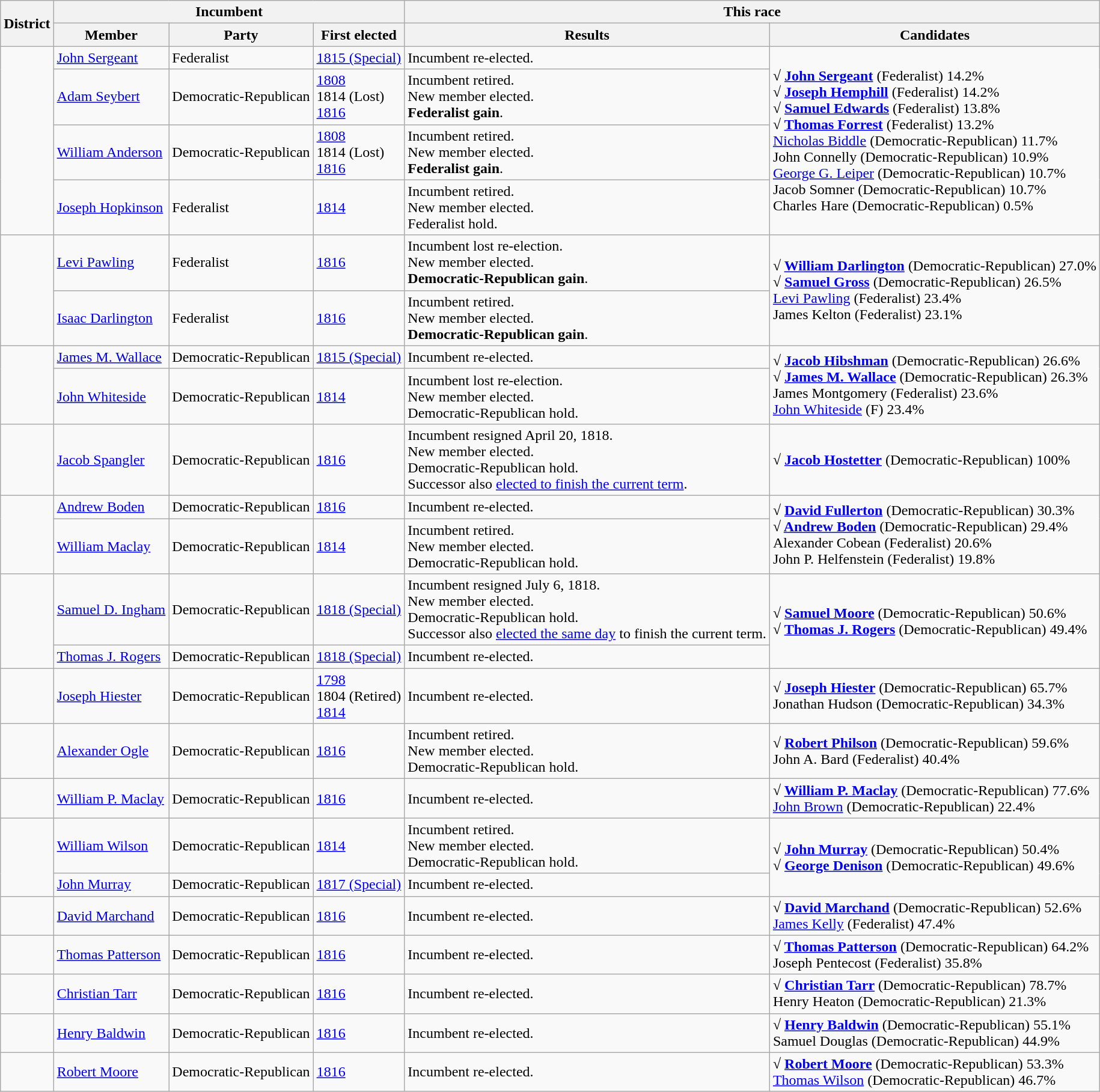<table class=wikitable>
<tr>
<th rowspan=2>District</th>
<th colspan=3>Incumbent</th>
<th colspan=2>This race</th>
</tr>
<tr>
<th>Member</th>
<th>Party</th>
<th>First elected</th>
<th>Results</th>
<th>Candidates</th>
</tr>
<tr>
<td rowspan=4><br></td>
<td><a href='#'>John Sergeant</a></td>
<td>Federalist</td>
<td><a href='#'>1815 (Special)</a></td>
<td>Incumbent re-elected.</td>
<td rowspan=4 nowrap><strong>√ <a href='#'>John Sergeant</a></strong> (Federalist) 14.2%<br><strong>√ <a href='#'>Joseph Hemphill</a></strong> (Federalist) 14.2%<br><strong>√ <a href='#'>Samuel Edwards</a></strong> (Federalist) 13.8%<br><strong>√ <a href='#'>Thomas Forrest</a></strong> (Federalist) 13.2%<br><a href='#'>Nicholas Biddle</a> (Democratic-Republican) 11.7%<br>John Connelly (Democratic-Republican) 10.9%<br><a href='#'>George G. Leiper</a> (Democratic-Republican) 10.7%<br>Jacob Somner (Democratic-Republican) 10.7%<br>Charles Hare (Democratic-Republican) 0.5%</td>
</tr>
<tr>
<td><a href='#'>Adam Seybert</a></td>
<td>Democratic-Republican</td>
<td><a href='#'>1808</a><br>1814 (Lost)<br><a href='#'>1816</a></td>
<td>Incumbent retired.<br>New member elected.<br><strong>Federalist gain</strong>.</td>
</tr>
<tr>
<td><a href='#'>William Anderson</a></td>
<td>Democratic-Republican</td>
<td><a href='#'>1808</a><br>1814 (Lost)<br><a href='#'>1816</a></td>
<td>Incumbent retired.<br>New member elected.<br><strong>Federalist gain</strong>.</td>
</tr>
<tr>
<td><a href='#'>Joseph Hopkinson</a></td>
<td>Federalist</td>
<td><a href='#'>1814</a></td>
<td>Incumbent retired.<br>New member elected.<br>Federalist hold.</td>
</tr>
<tr>
<td rowspan=2><br></td>
<td><a href='#'>Levi Pawling</a></td>
<td>Federalist</td>
<td><a href='#'>1816</a></td>
<td>Incumbent lost re-election.<br>New member elected.<br><strong>Democratic-Republican gain</strong>.</td>
<td rowspan=2 nowrap><strong>√ <a href='#'>William Darlington</a></strong> (Democratic-Republican) 27.0%<br><strong>√ <a href='#'>Samuel Gross</a></strong> (Democratic-Republican) 26.5%<br><a href='#'>Levi Pawling</a> (Federalist) 23.4%<br>James Kelton (Federalist) 23.1%</td>
</tr>
<tr>
<td><a href='#'>Isaac Darlington</a></td>
<td>Federalist</td>
<td><a href='#'>1816</a></td>
<td>Incumbent retired.<br>New member elected.<br><strong>Democratic-Republican gain</strong>.</td>
</tr>
<tr>
<td rowspan=2><br></td>
<td><a href='#'>James M. Wallace</a></td>
<td>Democratic-Republican</td>
<td><a href='#'>1815 (Special)</a></td>
<td>Incumbent re-elected.</td>
<td rowspan=2 nowrap><strong>√ <a href='#'>Jacob Hibshman</a></strong> (Democratic-Republican) 26.6%<br><strong>√ <a href='#'>James M. Wallace</a></strong> (Democratic-Republican) 26.3%<br>James Montgomery (Federalist) 23.6%<br><a href='#'>John Whiteside</a> (F) 23.4%</td>
</tr>
<tr>
<td><a href='#'>John Whiteside</a></td>
<td>Democratic-Republican</td>
<td><a href='#'>1814</a></td>
<td>Incumbent lost re-election.<br>New member elected.<br>Democratic-Republican hold.</td>
</tr>
<tr>
<td></td>
<td><a href='#'>Jacob Spangler</a></td>
<td>Democratic-Republican</td>
<td><a href='#'>1816</a></td>
<td>Incumbent resigned April 20, 1818.<br>New member elected.<br>Democratic-Republican hold.<br>Successor also <a href='#'>elected to finish the current term</a>.</td>
<td nowrap><strong>√ <a href='#'>Jacob Hostetter</a></strong> (Democratic-Republican) 100%</td>
</tr>
<tr>
<td rowspan=2><br></td>
<td><a href='#'>Andrew Boden</a></td>
<td>Democratic-Republican</td>
<td><a href='#'>1816</a></td>
<td>Incumbent re-elected.</td>
<td rowspan=2 nowrap><strong>√ <a href='#'>David Fullerton</a></strong> (Democratic-Republican) 30.3%<br><strong>√ <a href='#'>Andrew Boden</a></strong> (Democratic-Republican) 29.4%<br>Alexander Cobean (Federalist) 20.6%<br>John P. Helfenstein (Federalist) 19.8%</td>
</tr>
<tr>
<td><a href='#'>William Maclay</a></td>
<td>Democratic-Republican</td>
<td><a href='#'>1814</a></td>
<td>Incumbent retired.<br>New member elected.<br>Democratic-Republican hold.</td>
</tr>
<tr>
<td rowspan=2><br></td>
<td><a href='#'>Samuel D. Ingham</a></td>
<td>Democratic-Republican</td>
<td><a href='#'>1818 (Special)</a></td>
<td>Incumbent resigned July 6, 1818.<br>New member elected.<br>Democratic-Republican hold.<br>Successor also <a href='#'>elected the same day</a> to finish the current term.</td>
<td rowspan=2 nowrap><strong>√ <a href='#'>Samuel Moore</a></strong> (Democratic-Republican) 50.6%<br><strong>√ <a href='#'>Thomas J. Rogers</a></strong> (Democratic-Republican) 49.4%</td>
</tr>
<tr>
<td><a href='#'>Thomas J. Rogers</a></td>
<td>Democratic-Republican</td>
<td><a href='#'>1818 (Special)</a></td>
<td>Incumbent re-elected.</td>
</tr>
<tr>
<td></td>
<td><a href='#'>Joseph Hiester</a></td>
<td>Democratic-Republican</td>
<td><a href='#'>1798</a><br>1804 (Retired)<br><a href='#'>1814</a></td>
<td>Incumbent re-elected.</td>
<td nowrap><strong>√ <a href='#'>Joseph Hiester</a></strong> (Democratic-Republican) 65.7%<br>Jonathan Hudson (Democratic-Republican) 34.3%</td>
</tr>
<tr>
<td></td>
<td><a href='#'>Alexander Ogle</a></td>
<td>Democratic-Republican</td>
<td><a href='#'>1816</a></td>
<td>Incumbent retired.<br>New member elected.<br>Democratic-Republican hold.</td>
<td nowrap><strong>√ <a href='#'>Robert Philson</a></strong> (Democratic-Republican) 59.6%<br>John A. Bard (Federalist) 40.4%</td>
</tr>
<tr>
<td></td>
<td><a href='#'>William P. Maclay</a></td>
<td>Democratic-Republican</td>
<td><a href='#'>1816</a></td>
<td>Incumbent re-elected.</td>
<td nowrap><strong>√ <a href='#'>William P. Maclay</a></strong> (Democratic-Republican) 77.6%<br><a href='#'>John Brown</a> (Democratic-Republican) 22.4%</td>
</tr>
<tr>
<td rowspan=2><br></td>
<td><a href='#'>William Wilson</a></td>
<td>Democratic-Republican</td>
<td><a href='#'>1814</a></td>
<td>Incumbent retired.<br>New member elected.<br>Democratic-Republican hold.</td>
<td rowspan=2 nowrap><strong>√ <a href='#'>John Murray</a></strong> (Democratic-Republican) 50.4%<br><strong>√ <a href='#'>George Denison</a></strong> (Democratic-Republican) 49.6%</td>
</tr>
<tr>
<td><a href='#'>John Murray</a></td>
<td>Democratic-Republican</td>
<td><a href='#'>1817 (Special)</a></td>
<td>Incumbent re-elected.</td>
</tr>
<tr>
<td></td>
<td><a href='#'>David Marchand</a></td>
<td>Democratic-Republican</td>
<td><a href='#'>1816</a></td>
<td>Incumbent re-elected.</td>
<td nowrap><strong>√ <a href='#'>David Marchand</a></strong> (Democratic-Republican) 52.6%<br><a href='#'>James Kelly</a> (Federalist) 47.4%</td>
</tr>
<tr>
<td></td>
<td><a href='#'>Thomas Patterson</a></td>
<td>Democratic-Republican</td>
<td><a href='#'>1816</a></td>
<td>Incumbent re-elected.</td>
<td nowrap><strong>√ <a href='#'>Thomas Patterson</a></strong> (Democratic-Republican) 64.2%<br>Joseph Pentecost (Federalist) 35.8%</td>
</tr>
<tr>
<td></td>
<td><a href='#'>Christian Tarr</a></td>
<td>Democratic-Republican</td>
<td><a href='#'>1816</a></td>
<td>Incumbent re-elected.</td>
<td nowrap><strong>√ <a href='#'>Christian Tarr</a></strong> (Democratic-Republican) 78.7%<br>Henry Heaton (Democratic-Republican) 21.3%</td>
</tr>
<tr>
<td></td>
<td><a href='#'>Henry Baldwin</a></td>
<td>Democratic-Republican</td>
<td><a href='#'>1816</a></td>
<td>Incumbent re-elected.</td>
<td nowrap><strong>√ <a href='#'>Henry Baldwin</a></strong> (Democratic-Republican) 55.1%<br>Samuel Douglas (Democratic-Republican) 44.9%</td>
</tr>
<tr>
<td></td>
<td><a href='#'>Robert Moore</a></td>
<td>Democratic-Republican</td>
<td><a href='#'>1816</a></td>
<td>Incumbent re-elected.</td>
<td nowrap><strong>√ <a href='#'>Robert Moore</a></strong> (Democratic-Republican) 53.3%<br><a href='#'>Thomas Wilson</a> (Democratic-Republican) 46.7%</td>
</tr>
</table>
